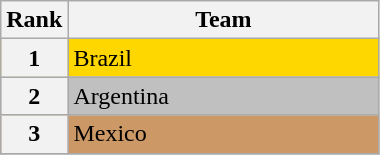<table class="wikitable">
<tr>
<th>Rank</th>
<th width=200px>Team</th>
</tr>
<tr bgcolor=gold>
<th>1</th>
<td> Brazil</td>
</tr>
<tr bgcolor=silver>
<th>2</th>
<td> Argentina</td>
</tr>
<tr bgcolor=cc9966>
<th>3</th>
<td> Mexico</td>
</tr>
<tr>
</tr>
</table>
